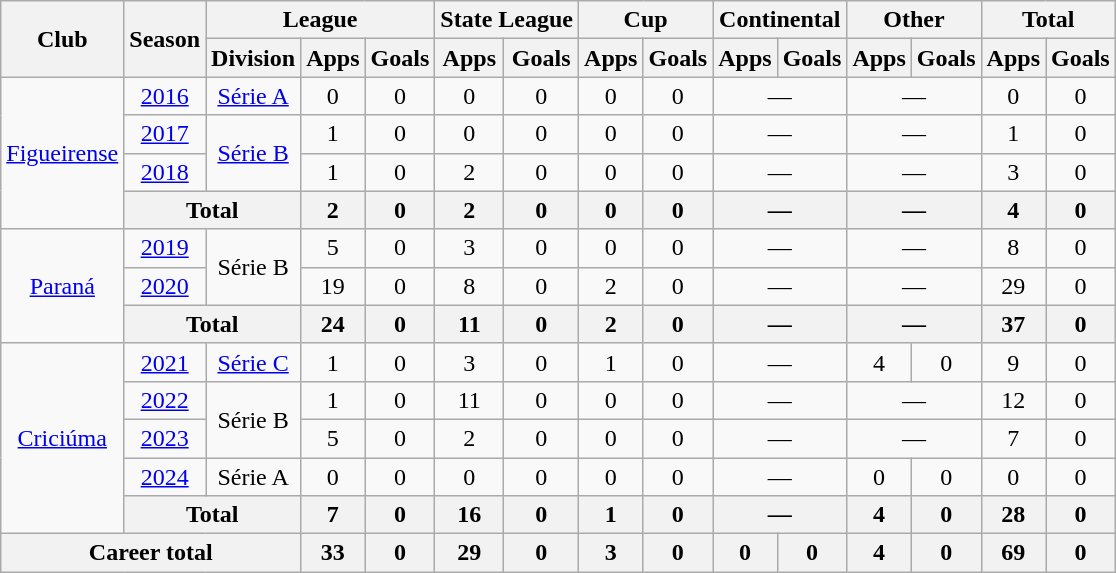<table class="wikitable" style="text-align: center;">
<tr>
<th rowspan="2">Club</th>
<th rowspan="2">Season</th>
<th colspan="3">League</th>
<th colspan="2">State League</th>
<th colspan="2">Cup</th>
<th colspan="2">Continental</th>
<th colspan="2">Other</th>
<th colspan="2">Total</th>
</tr>
<tr>
<th>Division</th>
<th>Apps</th>
<th>Goals</th>
<th>Apps</th>
<th>Goals</th>
<th>Apps</th>
<th>Goals</th>
<th>Apps</th>
<th>Goals</th>
<th>Apps</th>
<th>Goals</th>
<th>Apps</th>
<th>Goals</th>
</tr>
<tr>
<td rowspan="4"><a href='#'>Figueirense</a></td>
<td><a href='#'>2016</a></td>
<td><a href='#'>Série A</a></td>
<td>0</td>
<td>0</td>
<td>0</td>
<td>0</td>
<td>0</td>
<td>0</td>
<td colspan="2">—</td>
<td colspan="2">—</td>
<td>0</td>
<td>0</td>
</tr>
<tr>
<td><a href='#'>2017</a></td>
<td rowspan="2"><a href='#'>Série B</a></td>
<td>1</td>
<td>0</td>
<td>0</td>
<td>0</td>
<td>0</td>
<td>0</td>
<td colspan="2">—</td>
<td colspan="2">—</td>
<td>1</td>
<td>0</td>
</tr>
<tr>
<td><a href='#'>2018</a></td>
<td>1</td>
<td>0</td>
<td>2</td>
<td>0</td>
<td>0</td>
<td>0</td>
<td colspan="2">—</td>
<td colspan="2">—</td>
<td>3</td>
<td>0</td>
</tr>
<tr>
<th colspan="2">Total</th>
<th>2</th>
<th>0</th>
<th>2</th>
<th>0</th>
<th>0</th>
<th>0</th>
<th colspan="2">—</th>
<th colspan="2">—</th>
<th>4</th>
<th>0</th>
</tr>
<tr>
<td rowspan="3"><a href='#'>Paraná</a></td>
<td><a href='#'>2019</a></td>
<td rowspan="2">Série B</td>
<td>5</td>
<td>0</td>
<td>3</td>
<td>0</td>
<td>0</td>
<td>0</td>
<td colspan="2">—</td>
<td colspan="2">—</td>
<td>8</td>
<td>0</td>
</tr>
<tr>
<td><a href='#'>2020</a></td>
<td>19</td>
<td>0</td>
<td>8</td>
<td>0</td>
<td>2</td>
<td>0</td>
<td colspan="2">—</td>
<td colspan="2">—</td>
<td>29</td>
<td>0</td>
</tr>
<tr>
<th colspan="2">Total</th>
<th>24</th>
<th>0</th>
<th>11</th>
<th>0</th>
<th>2</th>
<th>0</th>
<th colspan="2">—</th>
<th colspan="2">—</th>
<th>37</th>
<th>0</th>
</tr>
<tr>
<td rowspan="5"><a href='#'>Criciúma</a></td>
<td><a href='#'>2021</a></td>
<td><a href='#'>Série C</a></td>
<td>1</td>
<td>0</td>
<td>3</td>
<td>0</td>
<td>1</td>
<td>0</td>
<td colspan="2">—</td>
<td>4</td>
<td>0</td>
<td>9</td>
<td>0</td>
</tr>
<tr>
<td><a href='#'>2022</a></td>
<td rowspan="2">Série B</td>
<td>1</td>
<td>0</td>
<td>11</td>
<td>0</td>
<td>0</td>
<td>0</td>
<td colspan="2">—</td>
<td colspan="2">—</td>
<td>12</td>
<td>0</td>
</tr>
<tr>
<td><a href='#'>2023</a></td>
<td>5</td>
<td>0</td>
<td>2</td>
<td>0</td>
<td>0</td>
<td>0</td>
<td colspan="2">—</td>
<td colspan="2">—</td>
<td>7</td>
<td>0</td>
</tr>
<tr>
<td><a href='#'>2024</a></td>
<td>Série A</td>
<td>0</td>
<td>0</td>
<td>0</td>
<td>0</td>
<td>0</td>
<td>0</td>
<td colspan="2">—</td>
<td>0</td>
<td>0</td>
<td>0</td>
<td>0</td>
</tr>
<tr>
<th colspan="2">Total</th>
<th>7</th>
<th>0</th>
<th>16</th>
<th>0</th>
<th>1</th>
<th>0</th>
<th colspan="2">—</th>
<th>4</th>
<th>0</th>
<th>28</th>
<th>0</th>
</tr>
<tr>
<th colspan="3">Career total</th>
<th>33</th>
<th>0</th>
<th>29</th>
<th>0</th>
<th>3</th>
<th>0</th>
<th>0</th>
<th>0</th>
<th>4</th>
<th>0</th>
<th>69</th>
<th>0</th>
</tr>
</table>
